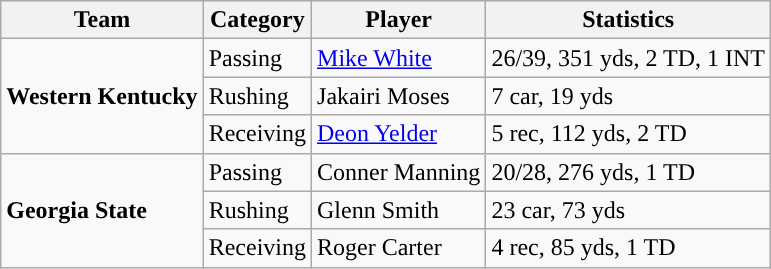<table class="wikitable">
<tr>
<th>Team</th>
<th>Category</th>
<th>Player</th>
<th>Statistics</th>
</tr>
<tr>
<td rowspan=3><strong>Western Kentucky</strong></td>
<td>Passing</td>
<td><a href='#'>Mike White</a></td>
<td>26/39, 351 yds, 2 TD, 1 INT</td>
</tr>
<tr>
<td>Rushing</td>
<td>Jakairi Moses</td>
<td>7 car, 19 yds</td>
</tr>
<tr>
<td>Receiving</td>
<td><a href='#'>Deon Yelder</a></td>
<td>5 rec, 112 yds, 2 TD</td>
</tr>
<tr>
<td rowspan=3><strong>Georgia State</strong></td>
<td>Passing</td>
<td>Conner Manning</td>
<td>20/28, 276 yds, 1 TD</td>
</tr>
<tr>
<td>Rushing</td>
<td>Glenn Smith</td>
<td>23 car, 73 yds</td>
</tr>
<tr>
<td>Receiving</td>
<td>Roger Carter</td>
<td>4 rec, 85 yds, 1 TD</td>
</tr>
</table>
